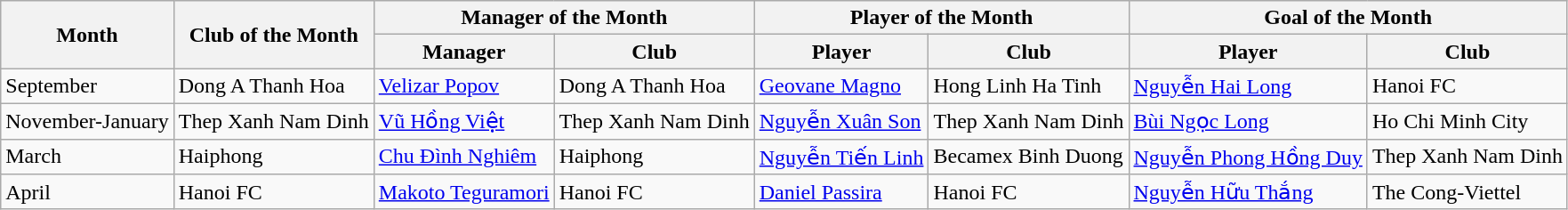<table class="wikitable">
<tr>
<th rowspan="2">Month</th>
<th rowspan="2">Club of the Month</th>
<th colspan="2">Manager of the Month</th>
<th colspan="2">Player of the Month</th>
<th colspan="2">Goal of the Month</th>
</tr>
<tr>
<th>Manager</th>
<th>Club</th>
<th>Player</th>
<th>Club</th>
<th>Player</th>
<th>Club</th>
</tr>
<tr>
<td>September</td>
<td>Dong A Thanh Hoa</td>
<td> <a href='#'>Velizar Popov</a></td>
<td>Dong A Thanh Hoa</td>
<td> <a href='#'>Geovane Magno</a></td>
<td>Hong Linh Ha Tinh</td>
<td> <a href='#'>Nguyễn Hai Long</a></td>
<td>Hanoi FC</td>
</tr>
<tr>
<td>November-January</td>
<td>Thep Xanh Nam Dinh</td>
<td> <a href='#'>Vũ Hồng Việt</a></td>
<td>Thep Xanh Nam Dinh</td>
<td> <a href='#'>Nguyễn Xuân Son</a></td>
<td>Thep Xanh Nam Dinh</td>
<td> <a href='#'>Bùi Ngọc Long</a></td>
<td>Ho Chi Minh City</td>
</tr>
<tr>
<td>March</td>
<td>Haiphong</td>
<td> <a href='#'>Chu Đình Nghiêm</a></td>
<td>Haiphong</td>
<td> <a href='#'>Nguyễn Tiến Linh</a></td>
<td>Becamex Binh Duong</td>
<td> <a href='#'>Nguyễn Phong Hồng Duy</a></td>
<td>Thep Xanh Nam Dinh</td>
</tr>
<tr>
<td>April</td>
<td>Hanoi FC</td>
<td> <a href='#'>Makoto Teguramori</a></td>
<td>Hanoi FC</td>
<td> <a href='#'>Daniel Passira</a></td>
<td>Hanoi FC</td>
<td> <a href='#'>Nguyễn Hữu Thắng</a></td>
<td>The Cong-Viettel</td>
</tr>
</table>
